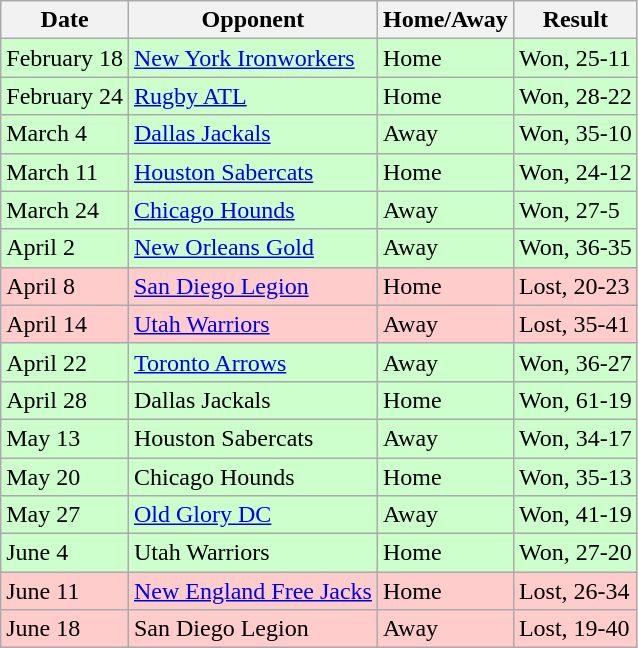<table class="wikitable">
<tr>
<th>Date</th>
<th>Opponent</th>
<th>Home/Away</th>
<th>Result</th>
</tr>
<tr bgcolor="#CCFFCC">
<td>February 18</td>
<td><a href='#'>New York Ironworkers</a></td>
<td>Home</td>
<td>Won, 25-11</td>
</tr>
<tr bgcolor="#CCFFCC">
<td>February 24</td>
<td><a href='#'>Rugby ATL</a></td>
<td>Home</td>
<td>Won, 28-22</td>
</tr>
<tr bgcolor="#CCFFCC">
<td>March 4</td>
<td><a href='#'>Dallas Jackals</a></td>
<td>Away</td>
<td>Won, 35-10</td>
</tr>
<tr bgcolor="#CCFFCC">
<td>March 11</td>
<td><a href='#'>Houston Sabercats</a></td>
<td>Home</td>
<td>Won, 24-12</td>
</tr>
<tr bgcolor="#CCFFCC">
<td>March 24</td>
<td><a href='#'>Chicago Hounds</a></td>
<td>Away</td>
<td>Won, 27-5</td>
</tr>
<tr bgcolor="#CCFFCC">
<td>April 2</td>
<td><a href='#'>New Orleans Gold</a></td>
<td>Away</td>
<td>Won, 36-35</td>
</tr>
<tr bgcolor="#FFCCCC">
<td>April 8</td>
<td><a href='#'>San Diego Legion</a></td>
<td>Home</td>
<td>Lost, 20-23</td>
</tr>
<tr bgcolor="#FFCCCC">
<td>April 14</td>
<td><a href='#'>Utah Warriors</a></td>
<td>Away</td>
<td>Lost, 35-41</td>
</tr>
<tr bgcolor="#CCFFCC">
<td>April 22</td>
<td><a href='#'>Toronto Arrows</a></td>
<td>Away</td>
<td>Won, 36-27</td>
</tr>
<tr bgcolor="#CCFFCC">
<td>April 28</td>
<td>Dallas Jackals</td>
<td>Home</td>
<td>Won, 61-19</td>
</tr>
<tr bgcolor="CCFFCC">
<td>May 13</td>
<td>Houston Sabercats</td>
<td>Away</td>
<td>Won, 34-17</td>
</tr>
<tr bgcolor="CCFFCC">
<td>May 20</td>
<td>Chicago Hounds</td>
<td>Home</td>
<td>Won, 35-13</td>
</tr>
<tr bgcolor="#CCFFCC">
<td>May 27</td>
<td><a href='#'>Old Glory DC</a></td>
<td>Away</td>
<td>Won, 41-19</td>
</tr>
<tr bgcolor="#CCFFCC">
<td>June 4</td>
<td>Utah Warriors</td>
<td>Home</td>
<td>Won, 27-20</td>
</tr>
<tr bgcolor="#FFCCCC">
<td>June 11</td>
<td><a href='#'>New England Free Jacks</a></td>
<td>Home</td>
<td>Lost, 26-34</td>
</tr>
<tr bgcolor="#FFCCCC">
<td>June 18</td>
<td>San Diego Legion</td>
<td>Away</td>
<td>Lost, 19-40</td>
</tr>
</table>
